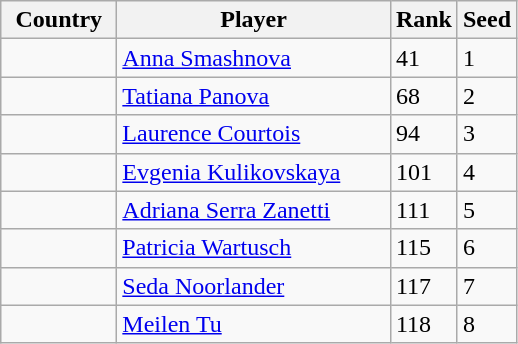<table class="sortable wikitable">
<tr>
<th width="70">Country</th>
<th width="175">Player</th>
<th>Rank </th>
<th>Seed</th>
</tr>
<tr>
<td></td>
<td><a href='#'>Anna Smashnova</a></td>
<td>41</td>
<td>1</td>
</tr>
<tr>
<td></td>
<td><a href='#'>Tatiana Panova</a></td>
<td>68</td>
<td>2</td>
</tr>
<tr>
<td></td>
<td><a href='#'>Laurence Courtois</a></td>
<td>94</td>
<td>3</td>
</tr>
<tr>
<td></td>
<td><a href='#'>Evgenia Kulikovskaya</a></td>
<td>101</td>
<td>4</td>
</tr>
<tr>
<td></td>
<td><a href='#'>Adriana Serra Zanetti</a></td>
<td>111</td>
<td>5</td>
</tr>
<tr>
<td></td>
<td><a href='#'>Patricia Wartusch</a></td>
<td>115</td>
<td>6</td>
</tr>
<tr>
<td></td>
<td><a href='#'>Seda Noorlander</a></td>
<td>117</td>
<td>7</td>
</tr>
<tr>
<td></td>
<td><a href='#'>Meilen Tu</a></td>
<td>118</td>
<td>8</td>
</tr>
</table>
